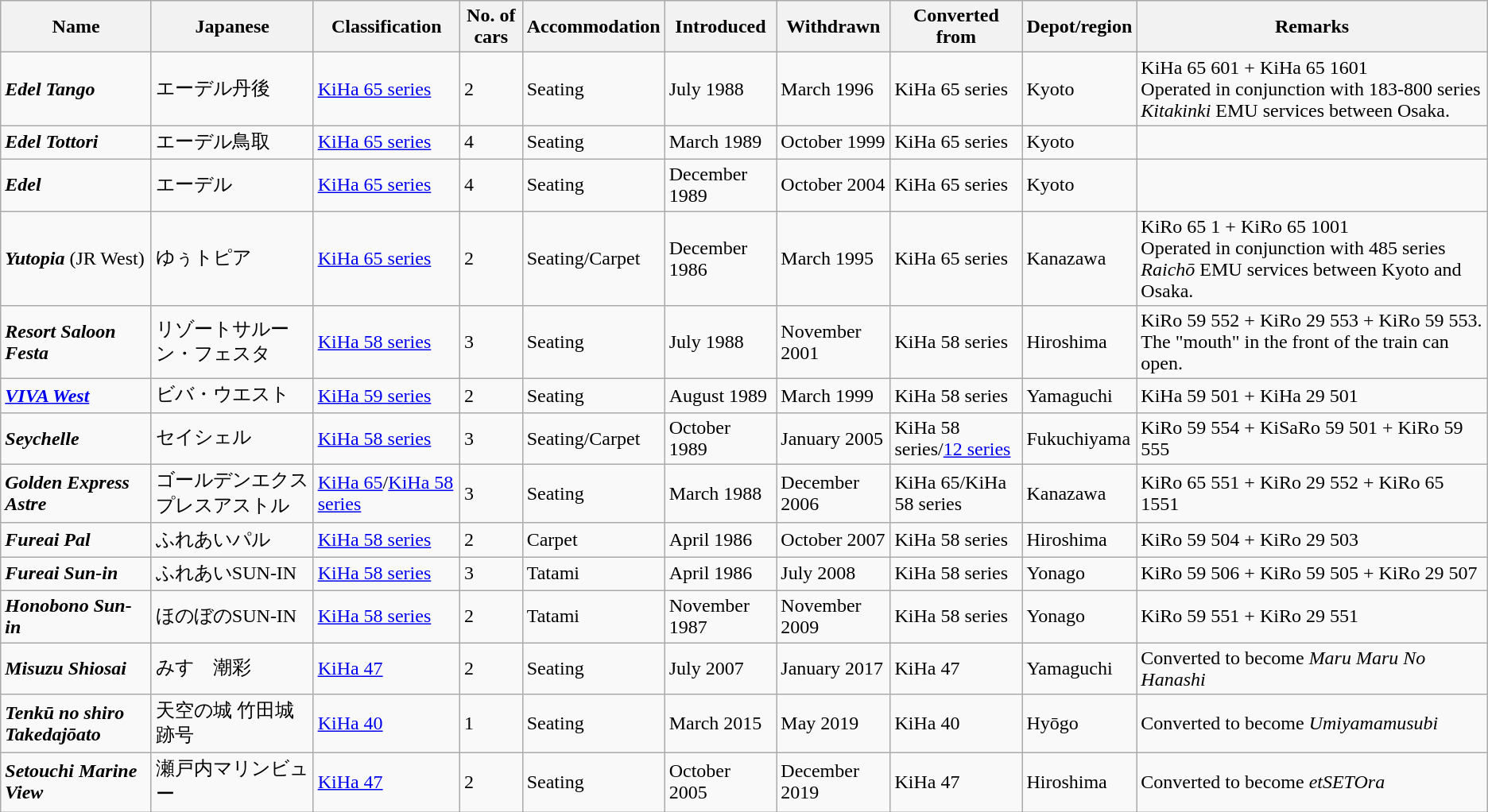<table class="wikitable">
<tr>
<th>Name</th>
<th>Japanese</th>
<th>Classification</th>
<th>No. of cars</th>
<th>Accommodation</th>
<th>Introduced</th>
<th>Withdrawn</th>
<th>Converted from</th>
<th>Depot/region</th>
<th>Remarks</th>
</tr>
<tr>
<td><strong><em>Edel Tango</em></strong></td>
<td>エーデル丹後</td>
<td><a href='#'>KiHa 65 series</a></td>
<td>2</td>
<td>Seating</td>
<td>July 1988</td>
<td>March 1996</td>
<td>KiHa 65 series</td>
<td>Kyoto</td>
<td>KiHa 65 601 + KiHa 65 1601<br> Operated in conjunction with 183-800 series <em>Kitakinki</em> EMU services between Osaka.</td>
</tr>
<tr>
<td><strong><em>Edel Tottori</em></strong></td>
<td>エーデル鳥取</td>
<td><a href='#'>KiHa 65 series</a></td>
<td>4</td>
<td>Seating</td>
<td>March 1989</td>
<td>October 1999</td>
<td>KiHa 65 series</td>
<td>Kyoto</td>
<td></td>
</tr>
<tr>
<td><strong><em>Edel</em></strong></td>
<td>エーデル</td>
<td><a href='#'>KiHa 65 series</a></td>
<td>4</td>
<td>Seating</td>
<td>December 1989</td>
<td>October 2004</td>
<td>KiHa 65 series</td>
<td>Kyoto</td>
<td></td>
</tr>
<tr>
<td><strong><em>Yutopia</em></strong> (JR West)</td>
<td>ゆぅトピア</td>
<td><a href='#'>KiHa 65 series</a></td>
<td>2</td>
<td>Seating/Carpet</td>
<td>December 1986</td>
<td>March 1995</td>
<td>KiHa 65 series</td>
<td>Kanazawa</td>
<td>KiRo 65 1 + KiRo 65 1001<br> Operated in conjunction with 485 series <em>Raichō</em> EMU services between Kyoto and Osaka.</td>
</tr>
<tr>
<td><strong><em>Resort Saloon Festa</em></strong></td>
<td>リゾートサルーン・フェスタ</td>
<td><a href='#'>KiHa 58 series</a></td>
<td>3</td>
<td>Seating</td>
<td>July 1988</td>
<td>November 2001</td>
<td>KiHa 58 series</td>
<td>Hiroshima</td>
<td>KiRo 59 552 + KiRo 29 553 + KiRo 59 553. The "mouth" in the front of the train can open.</td>
</tr>
<tr>
<td><strong><em><a href='#'>VIVA West</a></em></strong></td>
<td>ビバ・ウエスト</td>
<td><a href='#'>KiHa 59 series</a></td>
<td>2</td>
<td>Seating</td>
<td>August 1989</td>
<td>March 1999</td>
<td>KiHa 58 series</td>
<td>Yamaguchi</td>
<td>KiHa 59 501 + KiHa 29 501</td>
</tr>
<tr>
<td><strong><em>Seychelle</em></strong></td>
<td>セイシェル</td>
<td><a href='#'>KiHa 58 series</a></td>
<td>3</td>
<td>Seating/Carpet</td>
<td>October 1989</td>
<td>January 2005</td>
<td>KiHa 58 series/<a href='#'>12 series</a></td>
<td>Fukuchiyama</td>
<td>KiRo 59 554 + KiSaRo 59 501 + KiRo 59 555</td>
</tr>
<tr>
<td><strong><em>Golden Express Astre</em></strong></td>
<td>ゴールデンエクスプレスアストル</td>
<td><a href='#'>KiHa 65</a>/<a href='#'>KiHa 58 series</a></td>
<td>3</td>
<td>Seating</td>
<td>March 1988</td>
<td>December 2006</td>
<td>KiHa 65/KiHa 58 series</td>
<td>Kanazawa</td>
<td>KiRo 65 551 + KiRo 29 552 + KiRo 65 1551</td>
</tr>
<tr>
<td><strong><em>Fureai Pal</em></strong></td>
<td>ふれあいパル</td>
<td><a href='#'>KiHa 58 series</a></td>
<td>2</td>
<td>Carpet</td>
<td>April 1986</td>
<td>October 2007</td>
<td>KiHa 58 series</td>
<td>Hiroshima</td>
<td>KiRo 59 504 + KiRo 29 503</td>
</tr>
<tr>
<td><strong><em>Fureai Sun-in</em></strong></td>
<td>ふれあいSUN-IN</td>
<td><a href='#'>KiHa 58 series</a></td>
<td>3</td>
<td>Tatami</td>
<td>April 1986</td>
<td>July 2008</td>
<td>KiHa 58 series</td>
<td>Yonago</td>
<td>KiRo 59 506 + KiRo 59 505 + KiRo 29 507</td>
</tr>
<tr>
<td><strong><em>Honobono Sun-in</em></strong></td>
<td>ほのぼのSUN-IN</td>
<td><a href='#'>KiHa 58 series</a></td>
<td>2</td>
<td>Tatami</td>
<td>November 1987</td>
<td>November 2009</td>
<td>KiHa 58 series</td>
<td>Yonago</td>
<td>KiRo 59 551 + KiRo 29 551</td>
</tr>
<tr>
<td><strong><em>Misuzu Shiosai</em></strong></td>
<td>みすゞ潮彩</td>
<td><a href='#'>KiHa 47</a></td>
<td>2</td>
<td>Seating</td>
<td>July 2007</td>
<td>January 2017</td>
<td>KiHa 47</td>
<td>Yamaguchi</td>
<td>Converted to become <em>Maru Maru No Hanashi</em> </td>
</tr>
<tr>
<td><strong><em>Tenkū no shiro Takedajōato</em></strong></td>
<td>天空の城 竹田城跡号</td>
<td><a href='#'>KiHa 40</a></td>
<td>1</td>
<td>Seating</td>
<td>March 2015</td>
<td>May 2019</td>
<td>KiHa 40</td>
<td>Hyōgo</td>
<td>Converted to become <em>Umiyamamusubi</em></td>
</tr>
<tr>
<td><strong><em>Setouchi Marine View</em></strong></td>
<td>瀬戸内マリンビュー</td>
<td><a href='#'>KiHa 47</a></td>
<td>2</td>
<td>Seating</td>
<td>October 2005</td>
<td>December 2019</td>
<td>KiHa 47</td>
<td>Hiroshima</td>
<td>Converted to become <em>etSETOra</em></td>
</tr>
</table>
